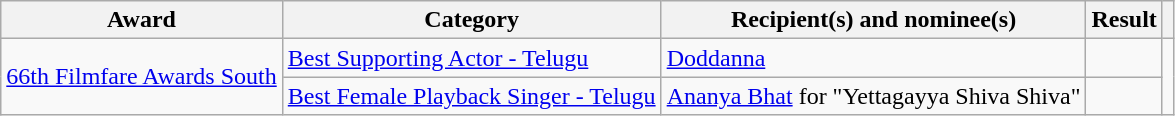<table class="wikitable sortable">
<tr>
<th>Award</th>
<th>Category</th>
<th>Recipient(s) and nominee(s)</th>
<th>Result</th>
<th scope="col" class="unsortable" ></th>
</tr>
<tr>
<td rowspan="2"><a href='#'>66th Filmfare Awards South</a></td>
<td><a href='#'>Best Supporting Actor - Telugu</a></td>
<td><a href='#'>Doddanna</a></td>
<td></td>
<td style="text-align:center;"  rowspan="2"></td>
</tr>
<tr>
<td><a href='#'>Best Female Playback Singer - Telugu</a></td>
<td><a href='#'>Ananya Bhat</a> for  "Yettagayya Shiva Shiva"</td>
<td></td>
</tr>
</table>
